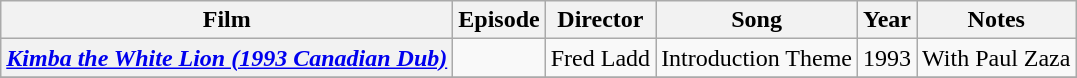<table class="wikitable plainrowheaders sortable">
<tr>
<th scope="col" class="unsortable">Film</th>
<th scope="col">Episode</th>
<th scope="col">Director</th>
<th scope="col">Song</th>
<th scope="col">Year</th>
<th scope="col" class="unsortable">Notes</th>
</tr>
<tr>
<th scope="row"><em><a href='#'>Kimba the White Lion (1993 Canadian Dub)</a></em></th>
<td></td>
<td>Fred Ladd</td>
<td>Introduction Theme</td>
<td>1993</td>
<td>With Paul Zaza</td>
</tr>
<tr>
</tr>
</table>
